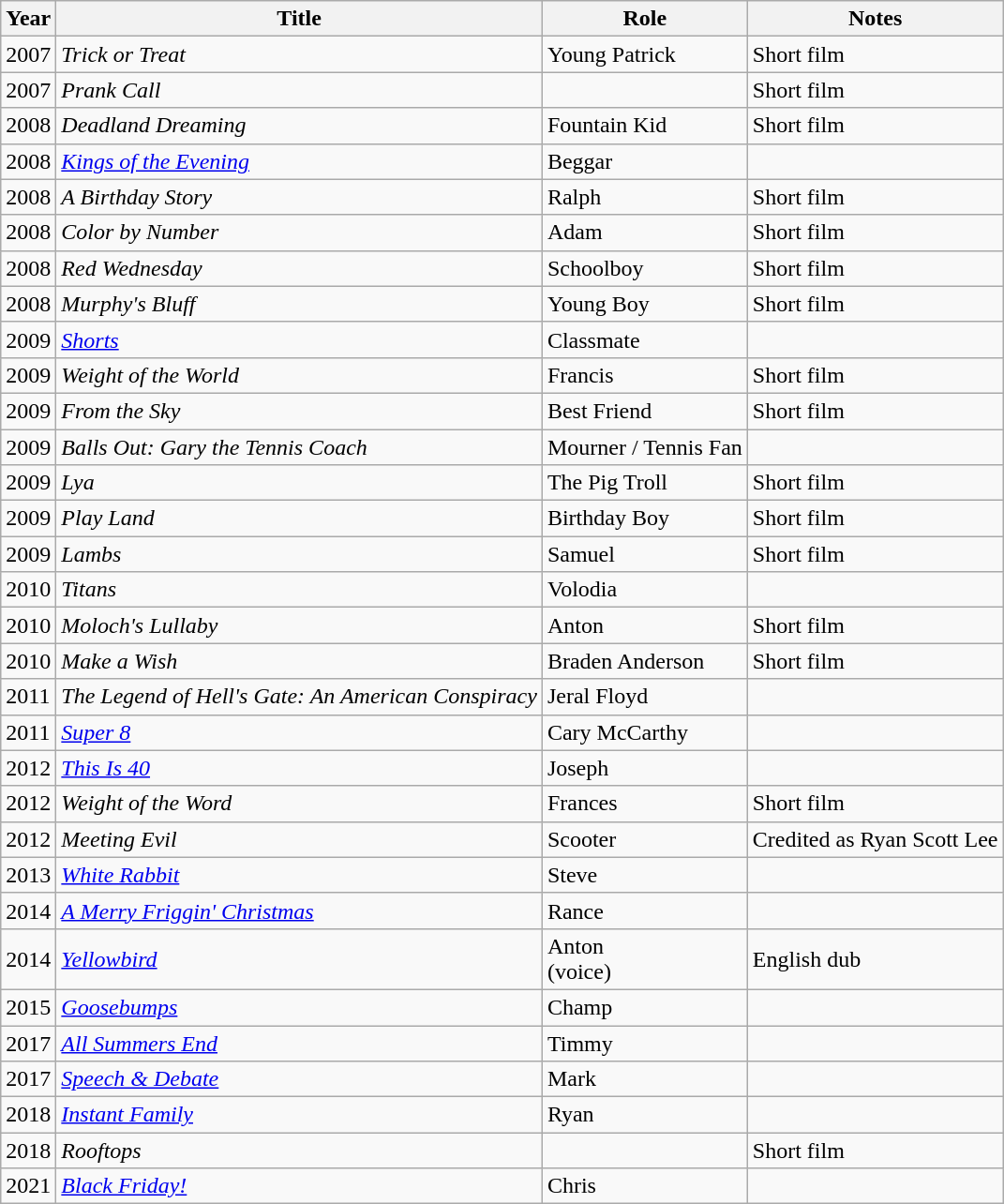<table class="wikitable sortable">
<tr>
<th>Year</th>
<th>Title</th>
<th>Role</th>
<th>Notes</th>
</tr>
<tr>
<td>2007</td>
<td><em>Trick or Treat</em></td>
<td>Young Patrick</td>
<td>Short film</td>
</tr>
<tr>
<td>2007</td>
<td><em>Prank Call</em></td>
<td></td>
<td>Short film</td>
</tr>
<tr>
<td>2008</td>
<td><em>Deadland Dreaming</em></td>
<td>Fountain Kid</td>
<td>Short film</td>
</tr>
<tr>
<td>2008</td>
<td><em><a href='#'>Kings of the Evening</a></em></td>
<td>Beggar</td>
<td></td>
</tr>
<tr>
<td>2008</td>
<td><em>A Birthday Story</em></td>
<td>Ralph</td>
<td>Short film</td>
</tr>
<tr>
<td>2008</td>
<td><em>Color by Number</em></td>
<td>Adam</td>
<td>Short film</td>
</tr>
<tr>
<td>2008</td>
<td><em>Red Wednesday</em></td>
<td>Schoolboy</td>
<td>Short film</td>
</tr>
<tr>
<td>2008</td>
<td><em>Murphy's Bluff</em></td>
<td>Young Boy</td>
<td>Short film</td>
</tr>
<tr>
<td>2009</td>
<td><em><a href='#'>Shorts</a></em></td>
<td>Classmate</td>
<td></td>
</tr>
<tr>
<td>2009</td>
<td><em>Weight of the World</em></td>
<td>Francis</td>
<td>Short film</td>
</tr>
<tr>
<td>2009</td>
<td><em>From the Sky</em></td>
<td>Best Friend</td>
<td>Short film</td>
</tr>
<tr>
<td>2009</td>
<td><em>Balls Out: Gary the Tennis Coach</em></td>
<td>Mourner / Tennis Fan</td>
<td></td>
</tr>
<tr>
<td>2009</td>
<td><em>Lya</em></td>
<td>The Pig Troll</td>
<td>Short film</td>
</tr>
<tr>
<td>2009</td>
<td><em>Play Land</em></td>
<td>Birthday Boy</td>
<td>Short film</td>
</tr>
<tr>
<td>2009</td>
<td><em>Lambs</em></td>
<td>Samuel</td>
<td>Short film</td>
</tr>
<tr>
<td>2010</td>
<td><em>Titans</em></td>
<td>Volodia</td>
<td></td>
</tr>
<tr>
<td>2010</td>
<td><em>Moloch's Lullaby</em></td>
<td>Anton</td>
<td>Short film</td>
</tr>
<tr>
<td>2010</td>
<td><em>Make a Wish</em></td>
<td>Braden Anderson</td>
<td>Short film</td>
</tr>
<tr>
<td>2011</td>
<td><em>The Legend of Hell's Gate: An American Conspiracy</em></td>
<td>Jeral Floyd</td>
<td></td>
</tr>
<tr>
<td>2011</td>
<td><em><a href='#'>Super 8</a></em></td>
<td>Cary McCarthy</td>
<td></td>
</tr>
<tr>
<td>2012</td>
<td><em><a href='#'>This Is 40</a></em></td>
<td>Joseph</td>
<td></td>
</tr>
<tr>
<td>2012</td>
<td><em>Weight of the Word</em></td>
<td>Frances</td>
<td>Short film</td>
</tr>
<tr>
<td>2012</td>
<td><em>Meeting Evil</em></td>
<td>Scooter</td>
<td>Credited as Ryan Scott Lee</td>
</tr>
<tr>
<td>2013</td>
<td><em><a href='#'>White Rabbit</a></em></td>
<td>Steve</td>
<td></td>
</tr>
<tr>
<td>2014</td>
<td><em><a href='#'>A Merry Friggin' Christmas</a></em></td>
<td>Rance</td>
<td></td>
</tr>
<tr>
<td>2014</td>
<td><em><a href='#'>Yellowbird</a></em></td>
<td>Anton<br>(voice)</td>
<td>English dub</td>
</tr>
<tr>
<td>2015</td>
<td><em><a href='#'>Goosebumps</a></em></td>
<td>Champ</td>
<td></td>
</tr>
<tr>
<td>2017</td>
<td><em><a href='#'>All Summers End</a></em></td>
<td>Timmy</td>
<td></td>
</tr>
<tr>
<td>2017</td>
<td><em><a href='#'>Speech & Debate</a></em></td>
<td>Mark</td>
<td></td>
</tr>
<tr>
<td>2018</td>
<td><em><a href='#'>Instant Family</a></em></td>
<td>Ryan</td>
<td></td>
</tr>
<tr>
<td>2018</td>
<td><em>Rooftops</em></td>
<td></td>
<td>Short film</td>
</tr>
<tr>
<td>2021</td>
<td><em><a href='#'>Black Friday!</a></em></td>
<td>Chris</td>
<td></td>
</tr>
</table>
